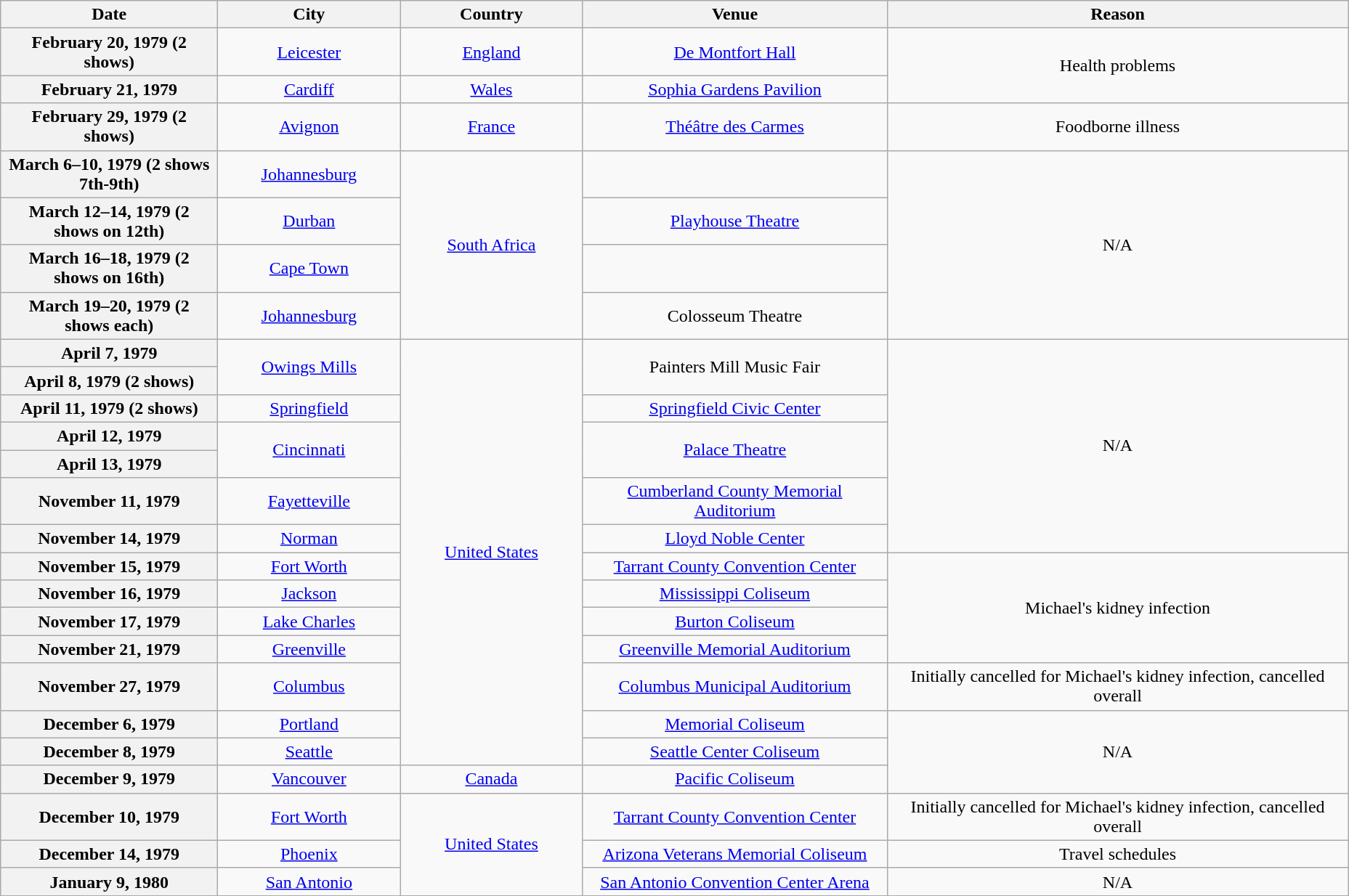<table class="wikitable plainrowheaders" style="text-align:center;">
<tr>
<th scope="col" style="width:12em;">Date</th>
<th scope="col" style="width:10em;">City</th>
<th scope="col" style="width:10em;">Country</th>
<th scope="col" style="width:17em;">Venue</th>
<th scope="col" style="width:26em;">Reason</th>
</tr>
<tr>
<th scope="row" style="text-align:center">February 20, 1979 (2 shows)</th>
<td><a href='#'>Leicester</a></td>
<td><a href='#'>England</a></td>
<td><a href='#'>De Montfort Hall</a></td>
<td rowspan="2">Health problems</td>
</tr>
<tr>
<th scope="row" style="text-align:center">February 21, 1979</th>
<td><a href='#'>Cardiff</a></td>
<td><a href='#'>Wales</a></td>
<td><a href='#'>Sophia Gardens Pavilion</a></td>
</tr>
<tr>
<th scope="row" style="text-align:center">February 29, 1979 (2 shows)</th>
<td><a href='#'>Avignon</a></td>
<td><a href='#'>France</a></td>
<td><a href='#'>Théâtre des Carmes</a></td>
<td>Foodborne illness</td>
</tr>
<tr>
<th scope="row" style="text-align:center">March 6–10, 1979 (2 shows 7th-9th)</th>
<td><a href='#'>Johannesburg</a></td>
<td rowspan="4"><a href='#'>South Africa</a></td>
<td></td>
<td rowspan="4">N/A</td>
</tr>
<tr>
<th scope="row" style="text-align:center">March 12–14, 1979 (2 shows on 12th)</th>
<td><a href='#'>Durban</a></td>
<td><a href='#'>Playhouse Theatre</a></td>
</tr>
<tr>
<th scope="row" style="text-align:center">March 16–18, 1979 (2 shows on 16th)</th>
<td><a href='#'>Cape Town</a></td>
<td></td>
</tr>
<tr>
<th scope="row" style="text-align:center">March 19–20, 1979 (2 shows each)</th>
<td><a href='#'>Johannesburg</a></td>
<td>Colosseum Theatre</td>
</tr>
<tr>
<th scope="row" style="text-align:center">April 7, 1979</th>
<td rowspan="2"><a href='#'>Owings Mills</a></td>
<td rowspan="14"><a href='#'>United States</a></td>
<td rowspan="2">Painters Mill Music Fair</td>
<td rowspan="7">N/A</td>
</tr>
<tr>
<th scope="row" style="text-align:center">April 8, 1979 (2 shows)</th>
</tr>
<tr>
<th scope="row" style="text-align:center">April 11, 1979 (2 shows)</th>
<td><a href='#'>Springfield</a></td>
<td><a href='#'>Springfield Civic Center</a></td>
</tr>
<tr>
<th scope="row" style="text-align:center">April 12, 1979</th>
<td rowspan="2"><a href='#'>Cincinnati</a></td>
<td rowspan="2"><a href='#'>Palace Theatre</a></td>
</tr>
<tr>
<th scope="row" style="text-align:center">April 13, 1979</th>
</tr>
<tr>
<th scope="row" style="text-align:center">November 11, 1979</th>
<td><a href='#'>Fayetteville</a></td>
<td><a href='#'>Cumberland County Memorial Auditorium</a></td>
</tr>
<tr>
<th scope="row" style="text-align:center">November 14, 1979</th>
<td><a href='#'>Norman</a></td>
<td><a href='#'>Lloyd Noble Center</a></td>
</tr>
<tr>
<th scope="row" style="text-align:center">November 15, 1979</th>
<td><a href='#'>Fort Worth</a></td>
<td><a href='#'>Tarrant County Convention Center</a></td>
<td rowspan="4">Michael's kidney infection</td>
</tr>
<tr>
<th scope="row" style="text-align:center">November 16, 1979</th>
<td><a href='#'>Jackson</a></td>
<td><a href='#'>Mississippi Coliseum</a></td>
</tr>
<tr>
<th scope="row" style="text-align:center">November 17, 1979</th>
<td><a href='#'>Lake Charles</a></td>
<td><a href='#'>Burton Coliseum</a></td>
</tr>
<tr>
<th scope="row" style="text-align:center">November 21, 1979</th>
<td><a href='#'>Greenville</a></td>
<td><a href='#'>Greenville Memorial Auditorium</a></td>
</tr>
<tr>
<th scope="row" style="text-align:center">November 27, 1979</th>
<td><a href='#'>Columbus</a></td>
<td><a href='#'>Columbus Municipal Auditorium</a></td>
<td>Initially cancelled for Michael's kidney infection, cancelled overall</td>
</tr>
<tr>
<th scope="row" style="text-align:center">December 6, 1979</th>
<td><a href='#'>Portland</a></td>
<td><a href='#'>Memorial Coliseum</a></td>
<td rowspan="3">N/A</td>
</tr>
<tr>
<th scope="row" style="text-align:center">December 8, 1979</th>
<td><a href='#'>Seattle</a></td>
<td><a href='#'>Seattle Center Coliseum</a></td>
</tr>
<tr>
<th scope="row" style="text-align:center">December 9, 1979</th>
<td><a href='#'>Vancouver</a></td>
<td><a href='#'>Canada</a></td>
<td><a href='#'>Pacific Coliseum</a></td>
</tr>
<tr>
<th scope="row" style="text-align:center">December 10, 1979</th>
<td><a href='#'>Fort Worth</a></td>
<td rowspan="3"><a href='#'>United States</a></td>
<td><a href='#'>Tarrant County Convention Center</a></td>
<td>Initially cancelled for Michael's kidney infection, cancelled overall</td>
</tr>
<tr>
<th scope="row" style="text-align:center">December 14, 1979</th>
<td><a href='#'>Phoenix</a></td>
<td><a href='#'>Arizona Veterans Memorial Coliseum</a></td>
<td>Travel schedules</td>
</tr>
<tr>
<th scope="row" style="text-align:center">January 9, 1980</th>
<td><a href='#'>San Antonio</a></td>
<td><a href='#'>San Antonio Convention Center Arena</a></td>
<td>N/A</td>
</tr>
</table>
